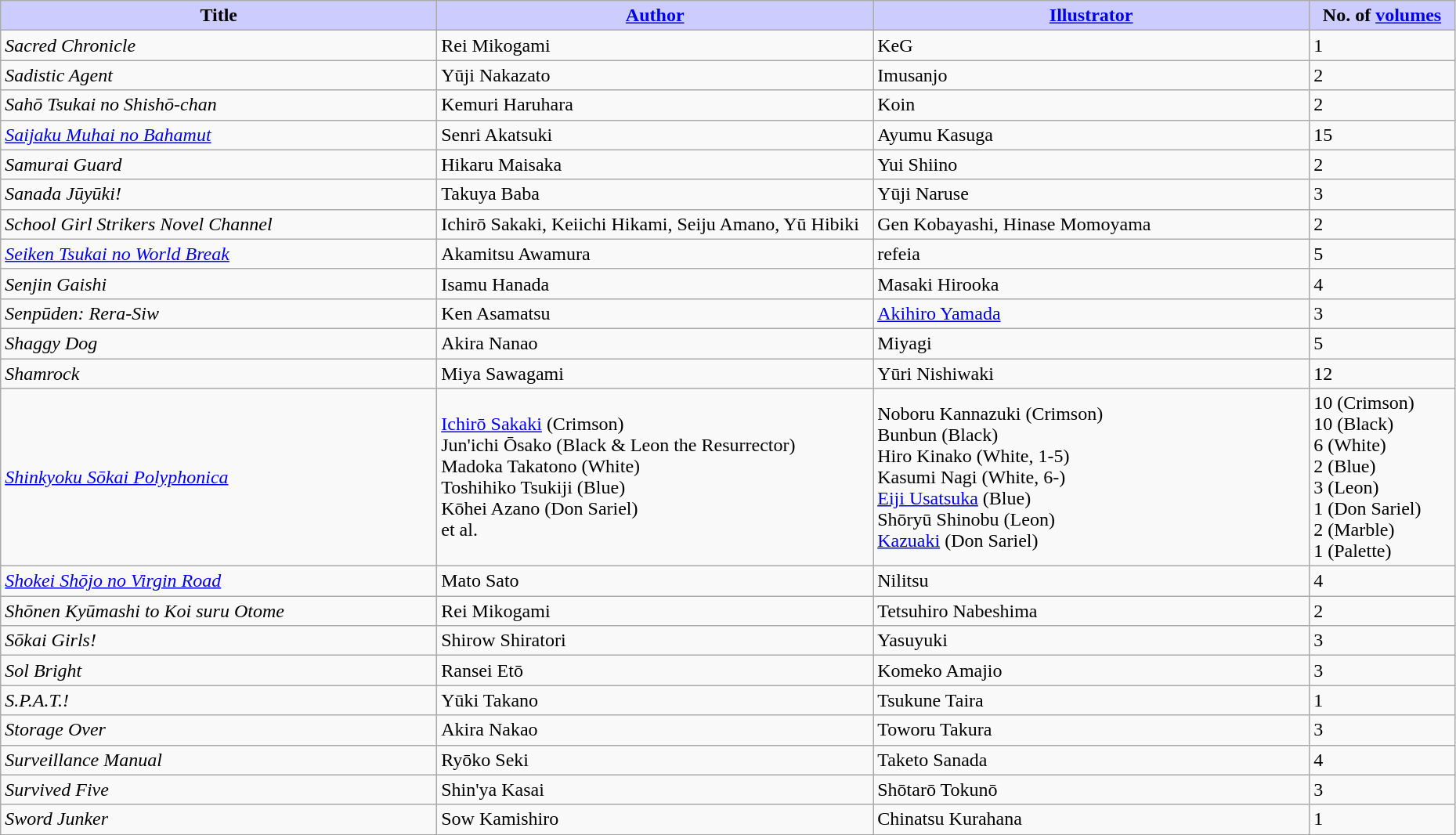<table class="wikitable" style="width: 98%;">
<tr>
<th width=30% style="background:#ccf;">Title</th>
<th width=30% style="background:#ccf;"><a href='#'>Author</a></th>
<th width=30% style="background:#ccf;"><a href='#'>Illustrator</a></th>
<th width=10% style="background:#ccf;">No. of <a href='#'>volumes</a></th>
</tr>
<tr>
<td><em>Sacred Chronicle</em></td>
<td>Rei Mikogami</td>
<td>KeG</td>
<td>1</td>
</tr>
<tr>
<td><em>Sadistic Agent</em></td>
<td>Yūji Nakazato</td>
<td>Imusanjo</td>
<td>2</td>
</tr>
<tr>
<td><em>Sahō Tsukai no Shishō-chan</em></td>
<td>Kemuri Haruhara</td>
<td>Koin</td>
<td>2</td>
</tr>
<tr>
<td><em><a href='#'>Saijaku Muhai no Bahamut</a></em></td>
<td>Senri Akatsuki</td>
<td>Ayumu Kasuga</td>
<td>15</td>
</tr>
<tr>
<td><em>Samurai Guard</em></td>
<td>Hikaru Maisaka</td>
<td>Yui Shiino</td>
<td>2</td>
</tr>
<tr>
<td><em>Sanada Jūyūki!</em></td>
<td>Takuya Baba</td>
<td>Yūji Naruse</td>
<td>3</td>
</tr>
<tr>
<td><em>School Girl Strikers Novel Channel</em></td>
<td>Ichirō Sakaki, Keiichi Hikami, Seiju Amano, Yū Hibiki</td>
<td>Gen Kobayashi, Hinase Momoyama</td>
<td>2</td>
</tr>
<tr>
<td><em><a href='#'>Seiken Tsukai no World Break</a></em></td>
<td>Akamitsu Awamura</td>
<td>refeia</td>
<td>5</td>
</tr>
<tr>
<td><em>Senjin Gaishi</em></td>
<td>Isamu Hanada</td>
<td>Masaki Hirooka</td>
<td>4</td>
</tr>
<tr>
<td><em>Senpūden: Rera-Siw</em></td>
<td>Ken Asamatsu</td>
<td><a href='#'>Akihiro Yamada</a></td>
<td>3</td>
</tr>
<tr>
<td><em>Shaggy Dog</em></td>
<td>Akira Nanao</td>
<td>Miyagi</td>
<td>5</td>
</tr>
<tr>
<td><em>Shamrock</em></td>
<td>Miya Sawagami</td>
<td>Yūri Nishiwaki</td>
<td>12</td>
</tr>
<tr>
<td><em><a href='#'>Shinkyoku Sōkai Polyphonica</a></em></td>
<td><a href='#'>Ichirō Sakaki</a> (Crimson)<br>Jun'ichi Ōsako (Black & Leon the Resurrector)<br>Madoka Takatono (White)<br>Toshihiko Tsukiji (Blue)<br>Kōhei Azano (Don Sariel)<br>et al.</td>
<td>Noboru Kannazuki (Crimson)<br>Bunbun (Black)<br>Hiro Kinako (White, 1-5)<br>Kasumi Nagi (White, 6-)<br><a href='#'>Eiji Usatsuka</a> (Blue)<br>Shōryū Shinobu (Leon)<br><a href='#'>Kazuaki</a> (Don Sariel)</td>
<td>10 (Crimson)<br>10 (Black)<br>6 (White)<br>2 (Blue)<br>3 (Leon)<br>1 (Don Sariel)<br>2 (Marble)<br>1 (Palette)</td>
</tr>
<tr>
<td><em><a href='#'>Shokei Shōjo no Virgin Road</a></em></td>
<td>Mato Sato</td>
<td>Nilitsu</td>
<td>4</td>
</tr>
<tr>
<td><em>Shōnen Kyūmashi to Koi suru Otome</em></td>
<td>Rei Mikogami</td>
<td>Tetsuhiro Nabeshima</td>
<td>2</td>
</tr>
<tr>
<td><em>Sōkai Girls! </em></td>
<td>Shirow Shiratori</td>
<td>Yasuyuki</td>
<td>3</td>
</tr>
<tr>
<td><em>Sol Bright</em></td>
<td>Ransei Etō</td>
<td>Komeko Amajio</td>
<td>3</td>
</tr>
<tr>
<td><em>S.P.A.T.!</em></td>
<td>Yūki Takano</td>
<td>Tsukune Taira</td>
<td>1</td>
</tr>
<tr>
<td><em>Storage Over</em></td>
<td>Akira Nakao</td>
<td>Toworu Takura</td>
<td>3</td>
</tr>
<tr>
<td><em>Surveillance Manual</em></td>
<td>Ryōko Seki</td>
<td>Taketo Sanada</td>
<td>4</td>
</tr>
<tr>
<td><em>Survived Five</em></td>
<td>Shin'ya Kasai</td>
<td>Shōtarō Tokunō</td>
<td>3</td>
</tr>
<tr>
<td><em>Sword Junker</em></td>
<td>Sow Kamishiro</td>
<td>Chinatsu Kurahana</td>
<td>1</td>
</tr>
</table>
